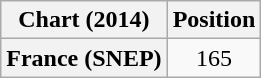<table class="wikitable plainrowheaders" style="text-align:center;">
<tr>
<th>Chart (2014)</th>
<th>Position</th>
</tr>
<tr>
<th scope="row">France (SNEP)</th>
<td>165</td>
</tr>
</table>
